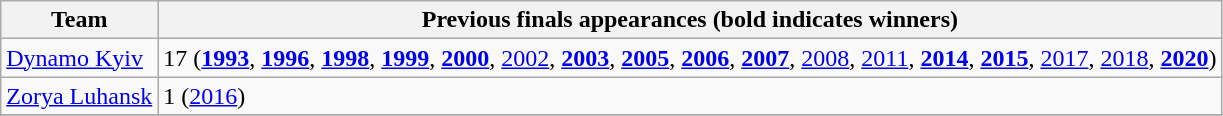<table class="wikitable">
<tr>
<th>Team</th>
<th>Previous finals appearances (bold indicates winners)</th>
</tr>
<tr>
<td><a href='#'>Dynamo Kyiv</a></td>
<td>17 (<strong><a href='#'>1993</a></strong>, <strong><a href='#'>1996</a></strong>, <strong><a href='#'>1998</a></strong>, <strong><a href='#'>1999</a></strong>, <strong><a href='#'>2000</a></strong>, <a href='#'>2002</a>, <strong><a href='#'>2003</a></strong>, <strong><a href='#'>2005</a></strong>, <strong><a href='#'>2006</a></strong>, <strong><a href='#'>2007</a></strong>, <a href='#'>2008</a>, <a href='#'>2011</a>, <strong><a href='#'>2014</a></strong>, <strong><a href='#'>2015</a></strong>, <a href='#'>2017</a>, <a href='#'>2018</a>, <strong><a href='#'>2020</a></strong>)</td>
</tr>
<tr>
<td><a href='#'>Zorya Luhansk</a></td>
<td>1 (<a href='#'>2016</a>)</td>
</tr>
<tr>
</tr>
</table>
